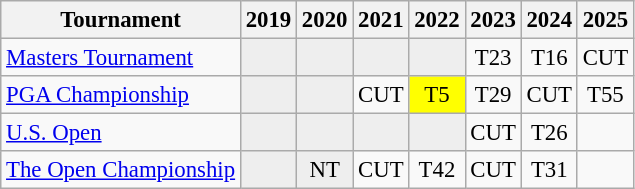<table class="wikitable" style="font-size:95%;text-align:center;">
<tr>
<th>Tournament</th>
<th>2019</th>
<th>2020</th>
<th>2021</th>
<th>2022</th>
<th>2023</th>
<th>2024</th>
<th>2025</th>
</tr>
<tr>
<td align=left><a href='#'>Masters Tournament</a></td>
<td style="background:#eeeeee;"></td>
<td style="background:#eeeeee;"></td>
<td style="background:#eeeeee;"></td>
<td style="background:#eeeeee;"></td>
<td>T23</td>
<td>T16</td>
<td>CUT</td>
</tr>
<tr>
<td align=left><a href='#'>PGA Championship</a></td>
<td style="background:#eeeeee;"></td>
<td style="background:#eeeeee;"></td>
<td>CUT</td>
<td style="background:yellow;">T5</td>
<td>T29</td>
<td>CUT</td>
<td>T55</td>
</tr>
<tr>
<td align=left><a href='#'>U.S. Open</a></td>
<td style="background:#eeeeee;"></td>
<td style="background:#eeeeee;"></td>
<td style="background:#eeeeee;"></td>
<td style="background:#eeeeee;"></td>
<td>CUT</td>
<td>T26</td>
<td></td>
</tr>
<tr>
<td align=left><a href='#'>The Open Championship</a></td>
<td style="background:#eeeeee;"></td>
<td style="background:#eeeeee;">NT</td>
<td>CUT</td>
<td>T42</td>
<td>CUT</td>
<td>T31</td>
<td></td>
</tr>
</table>
